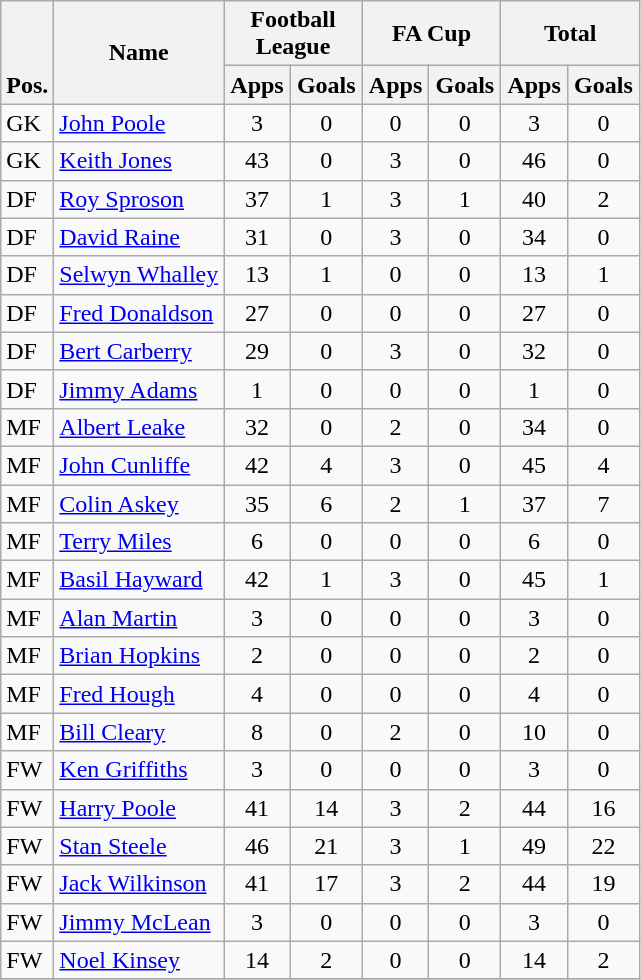<table class="wikitable" style="text-align:center">
<tr>
<th rowspan="2" valign="bottom">Pos.</th>
<th rowspan="2">Name</th>
<th colspan="2" width="85">Football League</th>
<th colspan="2" width="85">FA Cup</th>
<th colspan="2" width="85">Total</th>
</tr>
<tr>
<th>Apps</th>
<th>Goals</th>
<th>Apps</th>
<th>Goals</th>
<th>Apps</th>
<th>Goals</th>
</tr>
<tr>
<td align="left">GK</td>
<td align="left"> <a href='#'>John Poole</a></td>
<td>3</td>
<td>0</td>
<td>0</td>
<td>0</td>
<td>3</td>
<td>0</td>
</tr>
<tr>
<td align="left">GK</td>
<td align="left"> <a href='#'>Keith Jones</a></td>
<td>43</td>
<td>0</td>
<td>3</td>
<td>0</td>
<td>46</td>
<td>0</td>
</tr>
<tr>
<td align="left">DF</td>
<td align="left"> <a href='#'>Roy Sproson</a></td>
<td>37</td>
<td>1</td>
<td>3</td>
<td>1</td>
<td>40</td>
<td>2</td>
</tr>
<tr>
<td align="left">DF</td>
<td align="left"> <a href='#'>David Raine</a></td>
<td>31</td>
<td>0</td>
<td>3</td>
<td>0</td>
<td>34</td>
<td>0</td>
</tr>
<tr>
<td align="left">DF</td>
<td align="left"> <a href='#'>Selwyn Whalley</a></td>
<td>13</td>
<td>1</td>
<td>0</td>
<td>0</td>
<td>13</td>
<td>1</td>
</tr>
<tr>
<td align="left">DF</td>
<td align="left"> <a href='#'>Fred Donaldson</a></td>
<td>27</td>
<td>0</td>
<td>0</td>
<td>0</td>
<td>27</td>
<td>0</td>
</tr>
<tr>
<td align="left">DF</td>
<td align="left"> <a href='#'>Bert Carberry</a></td>
<td>29</td>
<td>0</td>
<td>3</td>
<td>0</td>
<td>32</td>
<td>0</td>
</tr>
<tr>
<td align="left">DF</td>
<td align="left"> <a href='#'>Jimmy Adams</a></td>
<td>1</td>
<td>0</td>
<td>0</td>
<td>0</td>
<td>1</td>
<td>0</td>
</tr>
<tr>
<td align="left">MF</td>
<td align="left"> <a href='#'>Albert Leake</a></td>
<td>32</td>
<td>0</td>
<td>2</td>
<td>0</td>
<td>34</td>
<td>0</td>
</tr>
<tr>
<td align="left">MF</td>
<td align="left"> <a href='#'>John Cunliffe</a></td>
<td>42</td>
<td>4</td>
<td>3</td>
<td>0</td>
<td>45</td>
<td>4</td>
</tr>
<tr>
<td align="left">MF</td>
<td align="left"> <a href='#'>Colin Askey</a></td>
<td>35</td>
<td>6</td>
<td>2</td>
<td>1</td>
<td>37</td>
<td>7</td>
</tr>
<tr>
<td align="left">MF</td>
<td align="left"> <a href='#'>Terry Miles</a></td>
<td>6</td>
<td>0</td>
<td>0</td>
<td>0</td>
<td>6</td>
<td>0</td>
</tr>
<tr>
<td align="left">MF</td>
<td align="left"> <a href='#'>Basil Hayward</a></td>
<td>42</td>
<td>1</td>
<td>3</td>
<td>0</td>
<td>45</td>
<td>1</td>
</tr>
<tr>
<td align="left">MF</td>
<td align="left"> <a href='#'>Alan Martin</a></td>
<td>3</td>
<td>0</td>
<td>0</td>
<td>0</td>
<td>3</td>
<td>0</td>
</tr>
<tr>
<td align="left">MF</td>
<td align="left"> <a href='#'>Brian Hopkins</a></td>
<td>2</td>
<td>0</td>
<td>0</td>
<td>0</td>
<td>2</td>
<td>0</td>
</tr>
<tr>
<td align="left">MF</td>
<td align="left"> <a href='#'>Fred Hough</a></td>
<td>4</td>
<td>0</td>
<td>0</td>
<td>0</td>
<td>4</td>
<td>0</td>
</tr>
<tr>
<td align="left">MF</td>
<td align="left"> <a href='#'>Bill Cleary</a></td>
<td>8</td>
<td>0</td>
<td>2</td>
<td>0</td>
<td>10</td>
<td>0</td>
</tr>
<tr>
<td align="left">FW</td>
<td align="left"> <a href='#'>Ken Griffiths</a></td>
<td>3</td>
<td>0</td>
<td>0</td>
<td>0</td>
<td>3</td>
<td>0</td>
</tr>
<tr>
<td align="left">FW</td>
<td align="left"> <a href='#'>Harry Poole</a></td>
<td>41</td>
<td>14</td>
<td>3</td>
<td>2</td>
<td>44</td>
<td>16</td>
</tr>
<tr>
<td align="left">FW</td>
<td align="left"> <a href='#'>Stan Steele</a></td>
<td>46</td>
<td>21</td>
<td>3</td>
<td>1</td>
<td>49</td>
<td>22</td>
</tr>
<tr>
<td align="left">FW</td>
<td align="left"> <a href='#'>Jack Wilkinson</a></td>
<td>41</td>
<td>17</td>
<td>3</td>
<td>2</td>
<td>44</td>
<td>19</td>
</tr>
<tr>
<td align="left">FW</td>
<td align="left"> <a href='#'>Jimmy McLean</a></td>
<td>3</td>
<td>0</td>
<td>0</td>
<td>0</td>
<td>3</td>
<td>0</td>
</tr>
<tr>
<td align="left">FW</td>
<td align="left"> <a href='#'>Noel Kinsey</a></td>
<td>14</td>
<td>2</td>
<td>0</td>
<td>0</td>
<td>14</td>
<td>2</td>
</tr>
<tr>
</tr>
</table>
